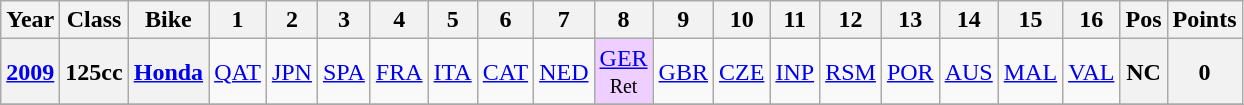<table class="wikitable" style="text-align:center">
<tr>
<th>Year</th>
<th>Class</th>
<th>Bike</th>
<th>1</th>
<th>2</th>
<th>3</th>
<th>4</th>
<th>5</th>
<th>6</th>
<th>7</th>
<th>8</th>
<th>9</th>
<th>10</th>
<th>11</th>
<th>12</th>
<th>13</th>
<th>14</th>
<th>15</th>
<th>16</th>
<th>Pos</th>
<th>Points</th>
</tr>
<tr>
<th align="left"><a href='#'>2009</a></th>
<th align="left">125cc</th>
<th align="left"><a href='#'>Honda</a></th>
<td><a href='#'>QAT</a></td>
<td><a href='#'>JPN</a></td>
<td><a href='#'>SPA</a></td>
<td><a href='#'>FRA</a></td>
<td><a href='#'>ITA</a></td>
<td><a href='#'>CAT</a></td>
<td><a href='#'>NED</a></td>
<td style="background:#efcfff;"><a href='#'>GER</a><br><small>Ret</small></td>
<td><a href='#'>GBR</a></td>
<td><a href='#'>CZE</a></td>
<td><a href='#'>INP</a></td>
<td><a href='#'>RSM</a></td>
<td><a href='#'>POR</a></td>
<td><a href='#'>AUS</a></td>
<td><a href='#'>MAL</a></td>
<td><a href='#'>VAL</a></td>
<th>NC</th>
<th>0</th>
</tr>
<tr>
</tr>
</table>
